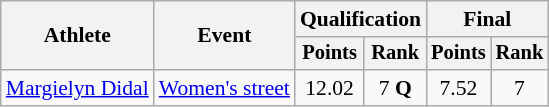<table class=wikitable style=font-size:90%;text-align:center>
<tr>
<th rowspan=2>Athlete</th>
<th rowspan=2>Event</th>
<th colspan=2>Qualification</th>
<th colspan=2>Final</th>
</tr>
<tr style=font-size:95%>
<th>Points</th>
<th>Rank</th>
<th>Points</th>
<th>Rank</th>
</tr>
<tr align=center>
<td align=left><a href='#'>Margielyn Didal</a></td>
<td align=left><a href='#'>Women's street</a></td>
<td>12.02</td>
<td>7 <strong>Q</strong></td>
<td>7.52</td>
<td>7</td>
</tr>
</table>
